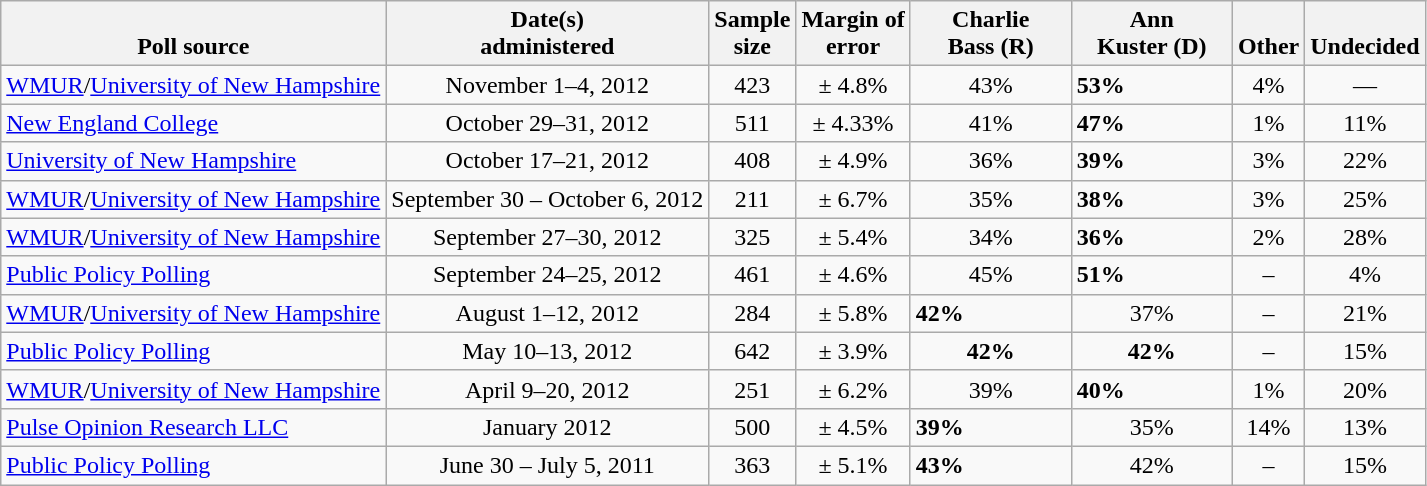<table class="wikitable">
<tr valign=bottom>
<th>Poll source</th>
<th>Date(s)<br>administered</th>
<th>Sample<br>size</th>
<th>Margin of<br>error</th>
<th style="width:100px;">Charlie<br>Bass (R)</th>
<th style="width:100px;">Ann <br>Kuster (D)</th>
<th>Other</th>
<th>Undecided</th>
</tr>
<tr>
<td><a href='#'>WMUR</a>/<a href='#'>University of New Hampshire</a></td>
<td align=center>November 1–4, 2012</td>
<td align=center>423</td>
<td align=center>± 4.8%</td>
<td align=center>43%</td>
<td><strong>53%</strong></td>
<td align=center>4%</td>
<td align=center>—</td>
</tr>
<tr>
<td><a href='#'>New England College</a></td>
<td align=center>October 29–31, 2012</td>
<td align=center>511</td>
<td align=center>± 4.33%</td>
<td align=center>41%</td>
<td><strong>47%</strong></td>
<td align=center>1%</td>
<td align=center>11%</td>
</tr>
<tr>
<td><a href='#'>University of New Hampshire</a></td>
<td align=center>October 17–21, 2012</td>
<td align=center>408</td>
<td align=center>± 4.9%</td>
<td align=center>36%</td>
<td><strong>39%</strong></td>
<td align=center>3%</td>
<td align=center>22%</td>
</tr>
<tr>
<td><a href='#'>WMUR</a>/<a href='#'>University of New Hampshire</a></td>
<td align=center>September 30 – October 6, 2012</td>
<td align=center>211</td>
<td align=center>± 6.7%</td>
<td align=center>35%</td>
<td><strong>38%</strong></td>
<td align=center>3%</td>
<td align=center>25%</td>
</tr>
<tr>
<td><a href='#'>WMUR</a>/<a href='#'>University of New Hampshire</a></td>
<td align=center>September 27–30, 2012</td>
<td align=center>325</td>
<td align=center>± 5.4%</td>
<td align=center>34%</td>
<td><strong>36%</strong></td>
<td align=center>2%</td>
<td align=center>28%</td>
</tr>
<tr>
<td><a href='#'>Public Policy Polling</a></td>
<td align=center>September 24–25, 2012</td>
<td align=center>461</td>
<td align=center>± 4.6%</td>
<td align=center>45%</td>
<td><strong>51%</strong></td>
<td align=center>–</td>
<td align=center>4%</td>
</tr>
<tr>
<td><a href='#'>WMUR</a>/<a href='#'>University of New Hampshire</a></td>
<td align=center>August 1–12, 2012</td>
<td align=center>284</td>
<td align=center>± 5.8%</td>
<td><strong>42%</strong></td>
<td align=center>37%</td>
<td align=center>–</td>
<td align=center>21%</td>
</tr>
<tr>
<td><a href='#'>Public Policy Polling</a></td>
<td align=center>May 10–13, 2012</td>
<td align=center>642</td>
<td align=center>± 3.9%</td>
<td align=center><strong>42%</strong></td>
<td align=center><strong>42%</strong></td>
<td align=center>–</td>
<td align=center>15%</td>
</tr>
<tr>
<td><a href='#'>WMUR</a>/<a href='#'>University of New Hampshire</a></td>
<td align=center>April 9–20, 2012</td>
<td align=center>251</td>
<td align=center>± 6.2%</td>
<td align=center>39%</td>
<td><strong>40%</strong></td>
<td align=center>1%</td>
<td align=center>20%</td>
</tr>
<tr>
<td><a href='#'>Pulse Opinion Research LLC</a></td>
<td align=center>January 2012</td>
<td align=center>500</td>
<td align=center>± 4.5%</td>
<td><strong>39%</strong></td>
<td align=center>35%</td>
<td align=center>14%</td>
<td align=center>13%</td>
</tr>
<tr>
<td><a href='#'>Public Policy Polling</a></td>
<td align=center>June 30 – July 5, 2011</td>
<td align=center>363</td>
<td align=center>± 5.1%</td>
<td><strong>43%</strong></td>
<td align=center>42%</td>
<td align=center>–</td>
<td align=center>15%</td>
</tr>
</table>
